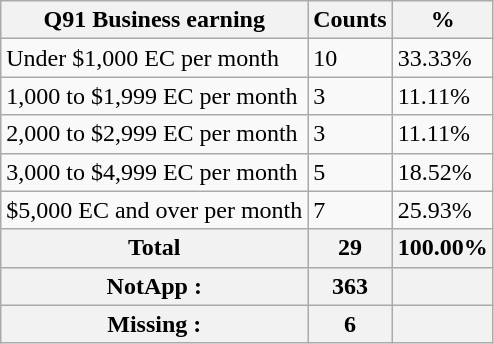<table class="wikitable sortable">
<tr>
<th>Q91 Business earning</th>
<th>Counts</th>
<th>%</th>
</tr>
<tr>
<td>Under $1,000 EC per month</td>
<td>10</td>
<td>33.33%</td>
</tr>
<tr>
<td>1,000 to $1,999 EC per month</td>
<td>3</td>
<td>11.11%</td>
</tr>
<tr>
<td>2,000 to $2,999 EC per month</td>
<td>3</td>
<td>11.11%</td>
</tr>
<tr>
<td>3,000 to $4,999 EC per month</td>
<td>5</td>
<td>18.52%</td>
</tr>
<tr>
<td>$5,000 EC and over per month</td>
<td>7</td>
<td>25.93%</td>
</tr>
<tr>
<th>Total</th>
<th>29</th>
<th>100.00%</th>
</tr>
<tr>
<th>NotApp :</th>
<th>363</th>
<th></th>
</tr>
<tr>
<th>Missing :</th>
<th>6</th>
<th></th>
</tr>
</table>
